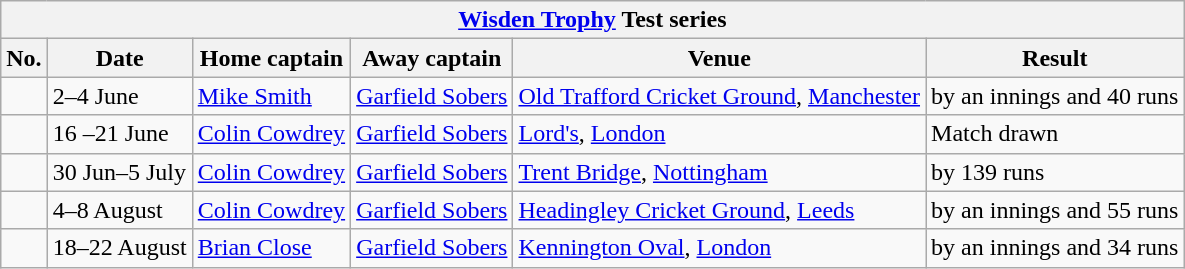<table class="wikitable">
<tr>
<th colspan="9"><a href='#'>Wisden Trophy</a> Test series</th>
</tr>
<tr>
<th>No.</th>
<th>Date</th>
<th>Home captain</th>
<th>Away captain</th>
<th>Venue</th>
<th>Result</th>
</tr>
<tr>
<td></td>
<td>2–4 June</td>
<td><a href='#'>Mike Smith</a></td>
<td><a href='#'>Garfield Sobers</a></td>
<td><a href='#'>Old Trafford Cricket Ground</a>, <a href='#'>Manchester</a></td>
<td> by an innings and 40 runs</td>
</tr>
<tr>
<td></td>
<td>16 –21 June</td>
<td><a href='#'>Colin Cowdrey</a></td>
<td><a href='#'>Garfield Sobers</a></td>
<td><a href='#'>Lord's</a>, <a href='#'>London</a></td>
<td>Match drawn</td>
</tr>
<tr>
<td></td>
<td>30 Jun–5 July</td>
<td><a href='#'>Colin Cowdrey</a></td>
<td><a href='#'>Garfield Sobers</a></td>
<td><a href='#'>Trent Bridge</a>, <a href='#'>Nottingham</a></td>
<td> by 139 runs</td>
</tr>
<tr>
<td></td>
<td>4–8 August</td>
<td><a href='#'>Colin Cowdrey</a></td>
<td><a href='#'>Garfield Sobers</a></td>
<td><a href='#'>Headingley Cricket Ground</a>, <a href='#'>Leeds</a></td>
<td> by an innings and 55 runs</td>
</tr>
<tr>
<td></td>
<td>18–22 August</td>
<td><a href='#'>Brian Close</a></td>
<td><a href='#'>Garfield Sobers</a></td>
<td><a href='#'>Kennington Oval</a>, <a href='#'>London</a></td>
<td> by an innings and 34 runs</td>
</tr>
</table>
